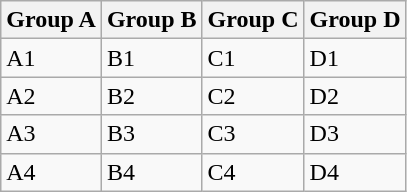<table class="wikitable">
<tr>
<th>Group A</th>
<th>Group B</th>
<th>Group C</th>
<th>Group D</th>
</tr>
<tr>
<td>A1</td>
<td>B1</td>
<td>C1</td>
<td>D1</td>
</tr>
<tr>
<td>A2</td>
<td>B2</td>
<td>C2</td>
<td>D2</td>
</tr>
<tr>
<td>A3</td>
<td>B3</td>
<td>C3</td>
<td>D3</td>
</tr>
<tr>
<td>A4</td>
<td>B4</td>
<td>C4</td>
<td>D4</td>
</tr>
</table>
